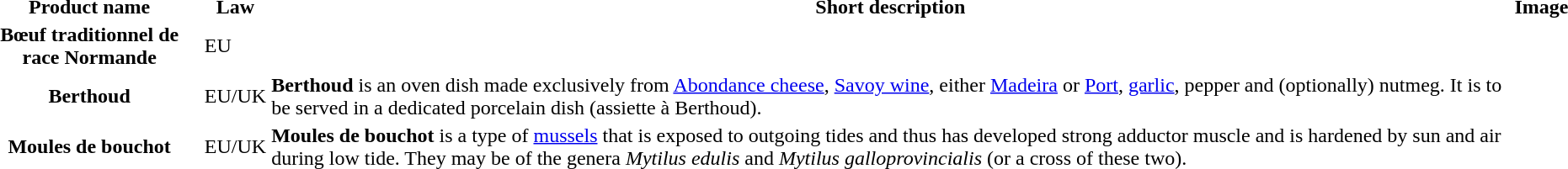<table>
<tr>
<th>Product name</th>
<th>Law</th>
<th>Short description</th>
<th>Image</th>
</tr>
<tr>
<th>Bœuf traditionnel de race Normande</th>
<td>EU</td>
<td></td>
<td></td>
</tr>
<tr>
<th>Berthoud</th>
<td>EU/UK</td>
<td><strong>Berthoud</strong> is an oven dish made exclusively from <a href='#'>Abondance cheese</a>, <a href='#'>Savoy wine</a>, either <a href='#'>Madeira</a> or <a href='#'>Port</a>, <a href='#'>garlic</a>, pepper and (optionally) nutmeg. It is to be served in a dedicated porcelain dish (assiette à Berthoud).</td>
<td></td>
</tr>
<tr>
<th>Moules de bouchot</th>
<td>EU/UK</td>
<td><strong>Moules de bouchot</strong> is a type of <a href='#'>mussels</a> that is exposed to outgoing tides and thus has developed strong adductor muscle and is hardened by sun and air during low tide. They may be of the genera <em>Mytilus edulis</em> and <em>Mytilus galloprovincialis</em> (or a cross of these two).</td>
<td></td>
</tr>
</table>
